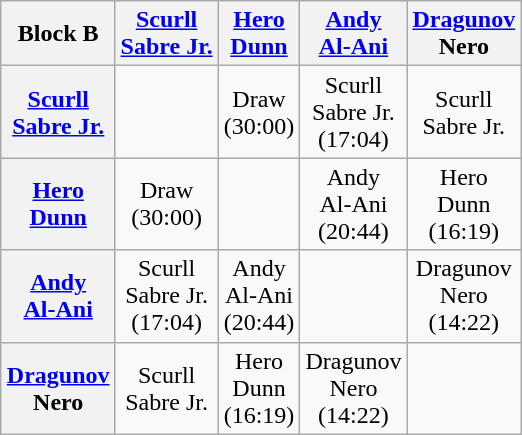<table class="wikitable" style="text-align:center; margin: 1em auto 1em auto">
<tr>
<th>Block B</th>
<th><a href='#'>Scurll</a><br><a href='#'>Sabre Jr.</a></th>
<th><a href='#'>Hero</a><br><a href='#'>Dunn</a></th>
<th><a href='#'>Andy</a><br><a href='#'>Al-Ani</a></th>
<th><a href='#'>Dragunov</a><br>Nero</th>
</tr>
<tr>
<th><a href='#'>Scurll</a><br><a href='#'>Sabre Jr.</a></th>
<td></td>
<td>Draw<br>(30:00)</td>
<td>Scurll<br>Sabre Jr.<br>(17:04)</td>
<td>Scurll<br>Sabre Jr.</td>
</tr>
<tr>
<th><a href='#'>Hero</a><br><a href='#'>Dunn</a></th>
<td>Draw<br>(30:00)</td>
<td></td>
<td>Andy<br>Al-Ani<br>(20:44)</td>
<td>Hero<br>Dunn<br>(16:19)</td>
</tr>
<tr>
<th><a href='#'>Andy</a><br><a href='#'>Al-Ani</a></th>
<td>Scurll<br>Sabre Jr.<br>(17:04)</td>
<td>Andy<br>Al-Ani<br>(20:44)</td>
<td></td>
<td>Dragunov<br>Nero<br>(14:22)</td>
</tr>
<tr>
<th><a href='#'>Dragunov</a><br>Nero</th>
<td>Scurll<br>Sabre Jr.</td>
<td>Hero<br>Dunn<br>(16:19)</td>
<td>Dragunov<br>Nero<br>(14:22)</td>
<td></td>
</tr>
</table>
